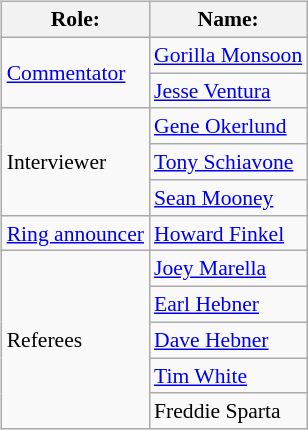<table class=wikitable style="font-size:90%; margin: 0.5em 0 0.5em 1em; float: right; clear: right;">
<tr>
<th>Role:</th>
<th>Name:</th>
</tr>
<tr>
<td rowspan=2><a href='#'>Commentator</a></td>
<td><a href='#'>Gorilla Monsoon</a></td>
</tr>
<tr>
<td><a href='#'>Jesse Ventura</a></td>
</tr>
<tr>
<td rowspan=3>Interviewer</td>
<td><a href='#'>Gene Okerlund</a></td>
</tr>
<tr>
<td><a href='#'>Tony Schiavone</a></td>
</tr>
<tr>
<td><a href='#'>Sean Mooney</a></td>
</tr>
<tr>
<td rowspan=1><a href='#'>Ring announcer</a></td>
<td><a href='#'>Howard Finkel</a></td>
</tr>
<tr>
<td rowspan=5>Referees</td>
<td><a href='#'>Joey Marella</a></td>
</tr>
<tr>
<td><a href='#'>Earl Hebner</a></td>
</tr>
<tr>
<td><a href='#'>Dave Hebner</a></td>
</tr>
<tr>
<td><a href='#'>Tim White</a></td>
</tr>
<tr>
<td>Freddie Sparta</td>
</tr>
</table>
